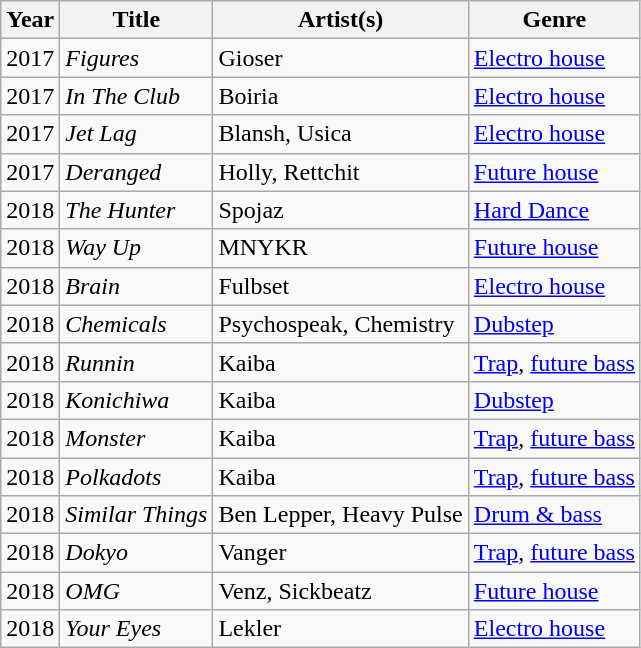<table class="wikitable">
<tr>
<th>Year</th>
<th>Title</th>
<th>Artist(s)</th>
<th>Genre</th>
</tr>
<tr>
<td>2017</td>
<td><em>Figures</em></td>
<td>Gioser</td>
<td><a href='#'>Electro house</a></td>
</tr>
<tr>
<td>2017</td>
<td><em>In The Club</em></td>
<td>Boiria</td>
<td><a href='#'>Electro house</a></td>
</tr>
<tr>
<td>2017</td>
<td><em>Jet Lag</em></td>
<td>Blansh, Usica</td>
<td><a href='#'>Electro house</a></td>
</tr>
<tr>
<td>2017</td>
<td><em>Deranged</em></td>
<td>Holly, Rettchit</td>
<td><a href='#'>Future house</a></td>
</tr>
<tr>
<td>2018</td>
<td><em>The Hunter</em></td>
<td>Spojaz</td>
<td><a href='#'>Hard Dance</a></td>
</tr>
<tr>
<td>2018</td>
<td><em>Way Up</em></td>
<td>MNYKR</td>
<td><a href='#'>Future house</a></td>
</tr>
<tr>
<td>2018</td>
<td><em>Brain</em></td>
<td>Fulbset</td>
<td><a href='#'>Electro house</a></td>
</tr>
<tr>
<td>2018</td>
<td><em>Chemicals</em></td>
<td>Psychospeak, Chemistry</td>
<td><a href='#'>Dubstep</a></td>
</tr>
<tr>
<td>2018</td>
<td><em>Runnin</em></td>
<td>Kaiba</td>
<td><a href='#'>Trap</a>, <a href='#'>future bass</a></td>
</tr>
<tr>
<td>2018</td>
<td><em>Konichiwa</em></td>
<td>Kaiba</td>
<td><a href='#'>Dubstep</a></td>
</tr>
<tr>
<td>2018</td>
<td><em>Monster</em></td>
<td>Kaiba</td>
<td><a href='#'>Trap</a>, <a href='#'>future bass</a></td>
</tr>
<tr>
<td>2018</td>
<td><em>Polkadots</em></td>
<td>Kaiba</td>
<td><a href='#'>Trap</a>, <a href='#'>future bass</a></td>
</tr>
<tr>
<td>2018</td>
<td><em>Similar Things</em></td>
<td>Ben Lepper, Heavy Pulse</td>
<td><a href='#'>Drum & bass</a></td>
</tr>
<tr>
<td>2018</td>
<td><em>Dokyo</em></td>
<td>Vanger</td>
<td><a href='#'>Trap</a>, <a href='#'>future bass</a></td>
</tr>
<tr>
<td>2018</td>
<td><em>OMG</em></td>
<td>Venz, Sickbeatz</td>
<td><a href='#'>Future house</a></td>
</tr>
<tr>
<td>2018</td>
<td><em>Your Eyes</em></td>
<td>Lekler</td>
<td><a href='#'>Electro house</a></td>
</tr>
</table>
